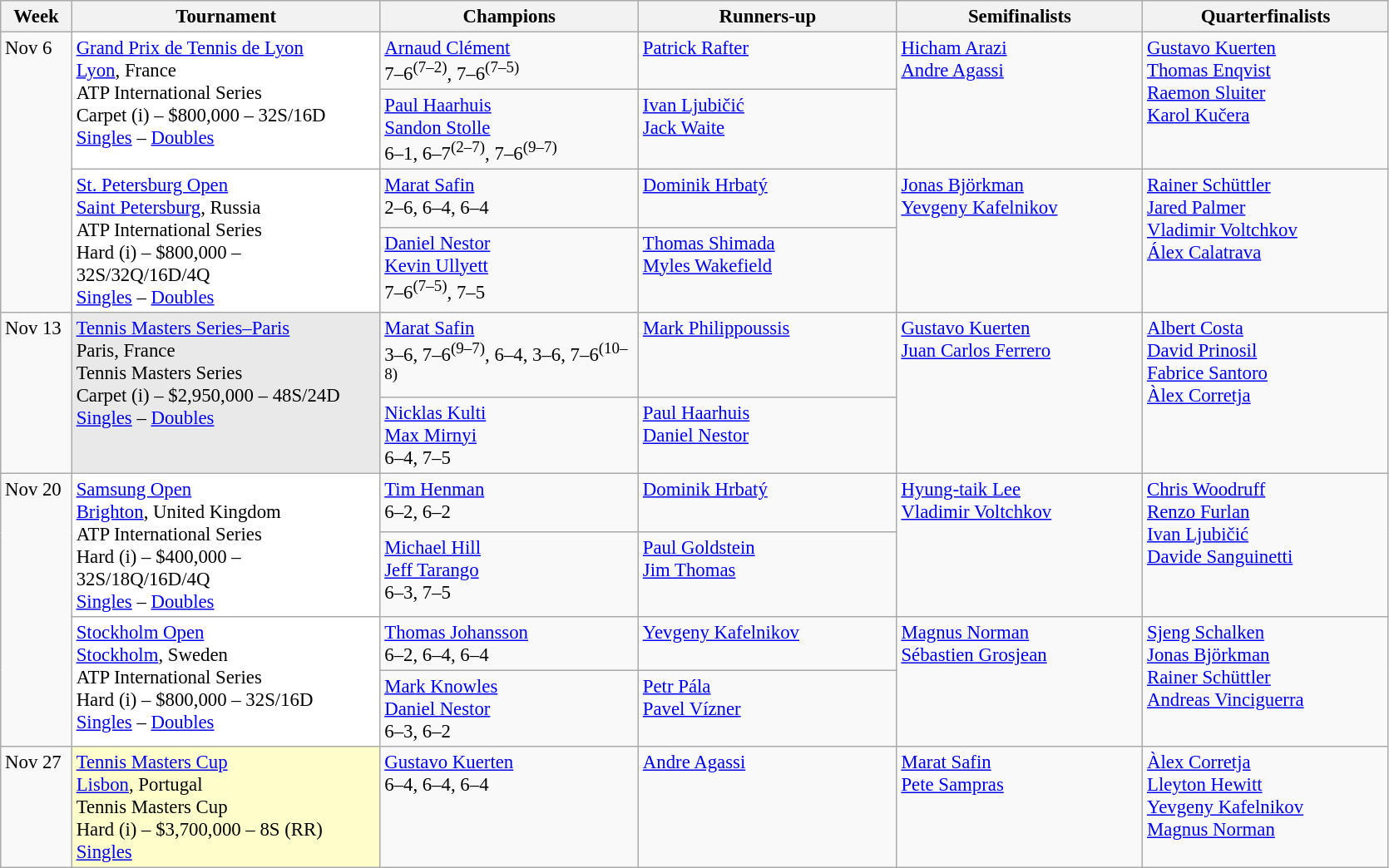<table class=wikitable style=font-size:95%>
<tr>
<th style="width:50px;">Week</th>
<th style="width:240px;">Tournament</th>
<th style="width:200px;">Champions</th>
<th style="width:200px;">Runners-up</th>
<th style="width:190px;">Semifinalists</th>
<th style="width:190px;">Quarterfinalists</th>
</tr>
<tr valign=top>
<td rowspan=4>Nov 6</td>
<td bgcolor=#ffffff rowspan=2><a href='#'>Grand Prix de Tennis de Lyon</a><br> <a href='#'>Lyon</a>, France<br>ATP International Series<br>Carpet (i) – $800,000 – 32S/16D<br><a href='#'>Singles</a> – <a href='#'>Doubles</a></td>
<td> <a href='#'>Arnaud Clément</a><br>7–6<sup>(7–2)</sup>, 7–6<sup>(7–5)</sup></td>
<td> <a href='#'>Patrick Rafter</a></td>
<td rowspan=2> <a href='#'>Hicham Arazi</a><br> <a href='#'>Andre Agassi</a></td>
<td rowspan=2> <a href='#'>Gustavo Kuerten</a><br> <a href='#'>Thomas Enqvist</a><br> <a href='#'>Raemon Sluiter</a><br> <a href='#'>Karol Kučera</a></td>
</tr>
<tr valign=top>
<td> <a href='#'>Paul Haarhuis</a><br> <a href='#'>Sandon Stolle</a><br>6–1, 6–7<sup>(2–7)</sup>, 7–6<sup>(9–7)</sup></td>
<td> <a href='#'>Ivan Ljubičić</a><br> <a href='#'>Jack Waite</a></td>
</tr>
<tr valign=top>
<td bgcolor=#ffffff rowspan=2><a href='#'>St. Petersburg Open</a><br> <a href='#'>Saint Petersburg</a>, Russia<br>ATP International Series<br>Hard (i) – $800,000 – 32S/32Q/16D/4Q<br><a href='#'>Singles</a> – <a href='#'>Doubles</a></td>
<td> <a href='#'>Marat Safin</a><br>2–6, 6–4, 6–4</td>
<td> <a href='#'>Dominik Hrbatý</a></td>
<td rowspan=2> <a href='#'>Jonas Björkman</a><br> <a href='#'>Yevgeny Kafelnikov</a></td>
<td rowspan=2> <a href='#'>Rainer Schüttler</a><br> <a href='#'>Jared Palmer</a><br> <a href='#'>Vladimir Voltchkov</a><br> <a href='#'>Álex Calatrava</a></td>
</tr>
<tr valign=top>
<td> <a href='#'>Daniel Nestor</a><br> <a href='#'>Kevin Ullyett</a><br>7–6<sup>(7–5)</sup>, 7–5</td>
<td> <a href='#'>Thomas Shimada</a><br> <a href='#'>Myles Wakefield</a></td>
</tr>
<tr valign=top>
<td rowspan=2>Nov 13</td>
<td style="background:#e9e9e9;" rowspan=2><a href='#'>Tennis Masters Series–Paris</a><br> Paris, France<br>Tennis Masters Series<br>Carpet (i) – $2,950,000 – 48S/24D<br><a href='#'>Singles</a> – <a href='#'>Doubles</a></td>
<td> <a href='#'>Marat Safin</a><br>3–6, 7–6<sup>(9–7)</sup>, 6–4, 3–6, 7–6<sup>(10–8)</sup></td>
<td> <a href='#'>Mark Philippoussis</a></td>
<td rowspan=2> <a href='#'>Gustavo Kuerten</a><br> <a href='#'>Juan Carlos Ferrero</a></td>
<td rowspan=2> <a href='#'>Albert Costa</a><br> <a href='#'>David Prinosil</a><br> <a href='#'>Fabrice Santoro</a><br> <a href='#'>Àlex Corretja</a></td>
</tr>
<tr valign=top>
<td> <a href='#'>Nicklas Kulti</a><br> <a href='#'>Max Mirnyi</a><br>6–4, 7–5</td>
<td> <a href='#'>Paul Haarhuis</a><br> <a href='#'>Daniel Nestor</a></td>
</tr>
<tr valign=top>
<td rowspan=4>Nov 20</td>
<td bgcolor=#ffffff rowspan=2><a href='#'>Samsung Open</a><br> <a href='#'>Brighton</a>, United Kingdom<br>ATP International Series<br>Hard (i) – $400,000 – 32S/18Q/16D/4Q<br><a href='#'>Singles</a> – <a href='#'>Doubles</a></td>
<td> <a href='#'>Tim Henman</a><br>6–2, 6–2</td>
<td> <a href='#'>Dominik Hrbatý</a></td>
<td rowspan=2> <a href='#'>Hyung-taik Lee</a><br> <a href='#'>Vladimir Voltchkov</a></td>
<td rowspan=2> <a href='#'>Chris Woodruff</a><br> <a href='#'>Renzo Furlan</a><br> <a href='#'>Ivan Ljubičić</a><br> <a href='#'>Davide Sanguinetti</a></td>
</tr>
<tr valign=top>
<td> <a href='#'>Michael Hill</a><br> <a href='#'>Jeff Tarango</a><br>6–3, 7–5</td>
<td> <a href='#'>Paul Goldstein</a><br> <a href='#'>Jim Thomas</a></td>
</tr>
<tr valign=top>
<td bgcolor=#ffffff rowspan=2><a href='#'>Stockholm Open</a><br>  <a href='#'>Stockholm</a>, Sweden<br>ATP International Series<br>Hard (i) – $800,000 – 32S/16D<br><a href='#'>Singles</a> – <a href='#'>Doubles</a></td>
<td> <a href='#'>Thomas Johansson</a><br>6–2, 6–4, 6–4</td>
<td> <a href='#'>Yevgeny Kafelnikov</a></td>
<td rowspan=2> <a href='#'>Magnus Norman</a><br> <a href='#'>Sébastien Grosjean</a></td>
<td rowspan=2> <a href='#'>Sjeng Schalken</a><br> <a href='#'>Jonas Björkman</a><br> <a href='#'>Rainer Schüttler</a><br> <a href='#'>Andreas Vinciguerra</a></td>
</tr>
<tr valign=top>
<td> <a href='#'>Mark Knowles</a><br> <a href='#'>Daniel Nestor</a><br>6–3, 6–2</td>
<td> <a href='#'>Petr Pála</a><br> <a href='#'>Pavel Vízner</a></td>
</tr>
<tr valign=top>
<td rowspan=1>Nov 27</td>
<td bgcolor=#FFFFCC rowspan=1><a href='#'>Tennis Masters Cup</a><br> <a href='#'>Lisbon</a>, Portugal<br>Tennis Masters Cup<br>Hard (i) – $3,700,000 – 8S (RR)<br><a href='#'>Singles</a></td>
<td> <a href='#'>Gustavo Kuerten</a><br>6–4, 6–4, 6–4</td>
<td> <a href='#'>Andre Agassi</a></td>
<td> <a href='#'>Marat Safin</a><br> <a href='#'>Pete Sampras</a></td>
<td> <a href='#'>Àlex Corretja</a><br> <a href='#'>Lleyton Hewitt</a><br> <a href='#'>Yevgeny Kafelnikov</a><br> <a href='#'>Magnus Norman</a></td>
</tr>
</table>
